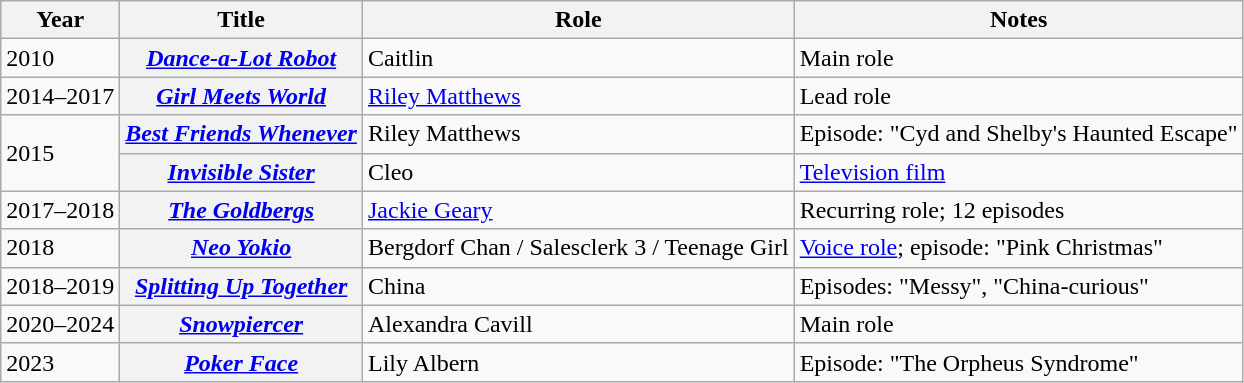<table class="wikitable plainrowheaders sortable">
<tr>
<th scope="col">Year</th>
<th scope="col">Title</th>
<th scope="col">Role</th>
<th scope="col" class="unsortable">Notes</th>
</tr>
<tr>
<td>2010</td>
<th scope="row"><em><a href='#'>Dance-a-Lot Robot</a></em></th>
<td>Caitlin</td>
<td>Main role</td>
</tr>
<tr>
<td>2014–2017</td>
<th scope="row"><em><a href='#'>Girl Meets World</a></em></th>
<td><a href='#'>Riley Matthews</a></td>
<td>Lead role</td>
</tr>
<tr>
<td rowspan="2">2015</td>
<th scope="row"><em><a href='#'>Best Friends Whenever</a></em></th>
<td>Riley Matthews</td>
<td>Episode: "Cyd and Shelby's Haunted Escape"</td>
</tr>
<tr>
<th scope="row"><em><a href='#'>Invisible Sister</a></em></th>
<td>Cleo</td>
<td><a href='#'>Television film</a></td>
</tr>
<tr>
<td>2017–2018</td>
<th scope="row"><em><a href='#'>The Goldbergs</a></em></th>
<td><a href='#'>Jackie Geary</a></td>
<td>Recurring role; 12 episodes</td>
</tr>
<tr>
<td>2018</td>
<th scope="row"><em><a href='#'>Neo Yokio</a></em></th>
<td>Bergdorf Chan / Salesclerk 3 / Teenage Girl</td>
<td><a href='#'>Voice role</a>; episode: "Pink Christmas"</td>
</tr>
<tr>
<td>2018–2019</td>
<th scope="row"><em><a href='#'>Splitting Up Together</a></em></th>
<td>China</td>
<td>Episodes: "Messy", "China-curious"</td>
</tr>
<tr>
<td>2020–2024</td>
<th scope="row"><em><a href='#'>Snowpiercer</a></em></th>
<td>Alexandra Cavill</td>
<td>Main role</td>
</tr>
<tr>
<td>2023</td>
<th scope="row"><em><a href='#'>Poker Face</a></em></th>
<td>Lily Albern</td>
<td>Episode: "The Orpheus Syndrome"</td>
</tr>
</table>
